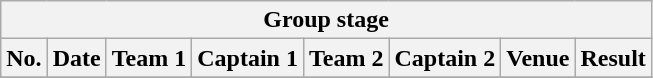<table class="wikitable">
<tr>
<th colspan="8">Group stage</th>
</tr>
<tr>
<th>No.</th>
<th>Date</th>
<th>Team 1</th>
<th>Captain 1</th>
<th>Team 2</th>
<th>Captain 2</th>
<th>Venue</th>
<th>Result</th>
</tr>
<tr>
</tr>
</table>
